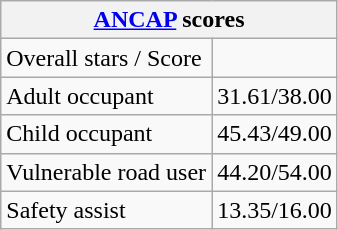<table class="wikitable">
<tr>
<th colspan="2"><a href='#'>ANCAP</a> scores</th>
</tr>
<tr>
<td>Overall stars / Score</td>
<td></td>
</tr>
<tr>
<td>Adult occupant</td>
<td>31.61/38.00</td>
</tr>
<tr>
<td>Child occupant</td>
<td>45.43/49.00</td>
</tr>
<tr>
<td>Vulnerable road user</td>
<td>44.20/54.00</td>
</tr>
<tr>
<td>Safety assist</td>
<td>13.35/16.00</td>
</tr>
</table>
